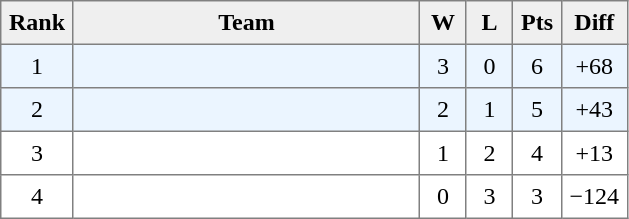<table style=border-collapse:collapse border=1 cellspacing=0 cellpadding=5>
<tr align=center bgcolor=#efefef>
<th width=20>Rank</th>
<th width=220>Team</th>
<th width=20>W</th>
<th width=20>L</th>
<th width=20>Pts</th>
<th width=25>Diff</th>
</tr>
<tr align=center bgcolor=#EBF5FF>
<td>1</td>
<td align=left></td>
<td>3</td>
<td>0</td>
<td>6</td>
<td>+68</td>
</tr>
<tr align=center bgcolor=#EBF5FF>
<td>2</td>
<td align=left></td>
<td>2</td>
<td>1</td>
<td>5</td>
<td>+43</td>
</tr>
<tr align=center>
<td>3</td>
<td align=left></td>
<td>1</td>
<td>2</td>
<td>4</td>
<td>+13</td>
</tr>
<tr align=center>
<td>4</td>
<td align=left></td>
<td>0</td>
<td>3</td>
<td>3</td>
<td>−124</td>
</tr>
</table>
